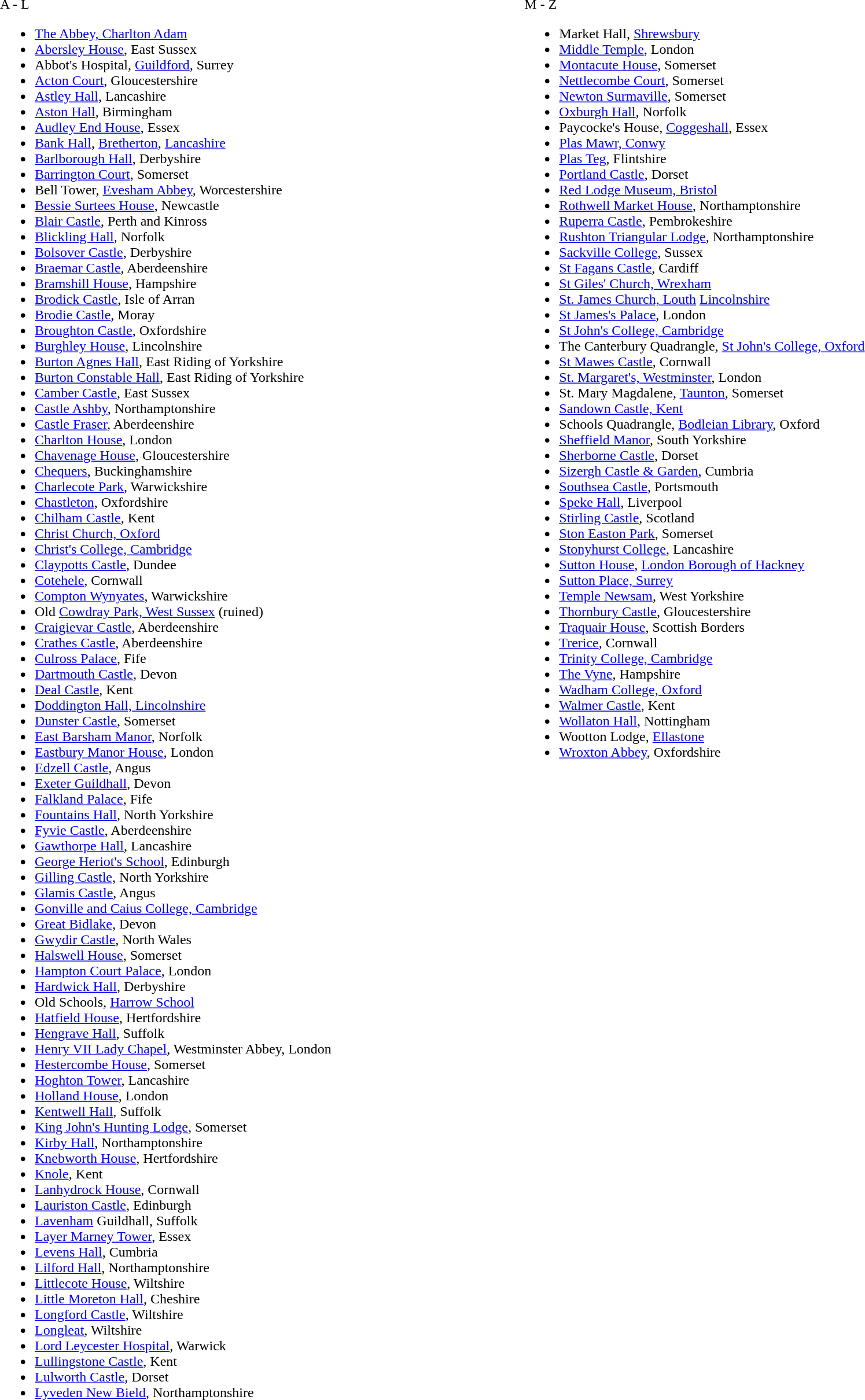<table cellspacing="5" cellpadding="5" border="0" width="96%">
<tr>
<td valign="top" width="48%">A - L<br><ul><li><a href='#'>The Abbey, Charlton Adam</a></li><li><a href='#'>Abersley House</a>, East Sussex</li><li>Abbot's Hospital, <a href='#'>Guildford</a>, Surrey</li><li><a href='#'>Acton Court</a>, Gloucestershire</li><li><a href='#'>Astley Hall</a>, Lancashire</li><li><a href='#'>Aston Hall</a>, Birmingham</li><li><a href='#'>Audley End House</a>, Essex</li><li><a href='#'>Bank Hall</a>, <a href='#'>Bretherton</a>, <a href='#'>Lancashire</a></li><li><a href='#'>Barlborough Hall</a>, Derbyshire</li><li><a href='#'>Barrington Court</a>, Somerset</li><li>Bell Tower, <a href='#'>Evesham Abbey</a>, Worcestershire</li><li><a href='#'>Bessie Surtees House</a>, Newcastle</li><li><a href='#'>Blair Castle</a>, Perth and Kinross</li><li><a href='#'>Blickling Hall</a>, Norfolk</li><li><a href='#'>Bolsover Castle</a>, Derbyshire</li><li><a href='#'>Braemar Castle</a>, Aberdeenshire</li><li><a href='#'>Bramshill House</a>, Hampshire</li><li><a href='#'>Brodick Castle</a>, Isle of Arran</li><li><a href='#'>Brodie Castle</a>, Moray</li><li><a href='#'>Broughton Castle</a>, Oxfordshire</li><li><a href='#'>Burghley House</a>, Lincolnshire</li><li><a href='#'>Burton Agnes Hall</a>, East Riding of Yorkshire</li><li><a href='#'>Burton Constable Hall</a>, East Riding of Yorkshire</li><li><a href='#'>Camber Castle</a>, East Sussex</li><li><a href='#'>Castle Ashby</a>, Northamptonshire</li><li><a href='#'>Castle Fraser</a>, Aberdeenshire</li><li><a href='#'>Charlton House</a>, London</li><li><a href='#'>Chavenage House</a>, Gloucestershire</li><li><a href='#'>Chequers</a>, Buckinghamshire</li><li><a href='#'>Charlecote Park</a>, Warwickshire</li><li><a href='#'>Chastleton</a>, Oxfordshire</li><li><a href='#'>Chilham Castle</a>, Kent</li><li><a href='#'>Christ Church, Oxford</a></li><li><a href='#'>Christ's College, Cambridge</a></li><li><a href='#'>Claypotts Castle</a>, Dundee</li><li><a href='#'>Cotehele</a>, Cornwall</li><li><a href='#'>Compton Wynyates</a>, Warwickshire</li><li>Old <a href='#'>Cowdray Park, West Sussex</a> (ruined)</li><li><a href='#'>Craigievar Castle</a>, Aberdeenshire</li><li><a href='#'>Crathes Castle</a>, Aberdeenshire</li><li><a href='#'>Culross Palace</a>, Fife</li><li><a href='#'>Dartmouth Castle</a>, Devon</li><li><a href='#'>Deal Castle</a>, Kent</li><li><a href='#'>Doddington Hall, Lincolnshire</a></li><li><a href='#'>Dunster Castle</a>, Somerset</li><li><a href='#'>East Barsham Manor</a>, Norfolk</li><li><a href='#'>Eastbury Manor House</a>, London</li><li><a href='#'>Edzell Castle</a>, Angus</li><li><a href='#'>Exeter Guildhall</a>, Devon</li><li><a href='#'>Falkland Palace</a>, Fife</li><li><a href='#'>Fountains Hall</a>, North Yorkshire</li><li><a href='#'>Fyvie Castle</a>, Aberdeenshire</li><li><a href='#'>Gawthorpe Hall</a>, Lancashire</li><li><a href='#'>George Heriot's School</a>, Edinburgh</li><li><a href='#'>Gilling Castle</a>, North Yorkshire</li><li><a href='#'>Glamis Castle</a>, Angus</li><li><a href='#'>Gonville and Caius College, Cambridge</a></li><li><a href='#'>Great Bidlake</a>, Devon</li><li><a href='#'>Gwydir Castle</a>, North Wales</li><li><a href='#'>Halswell House</a>, Somerset</li><li><a href='#'>Hampton Court Palace</a>, London</li><li><a href='#'>Hardwick Hall</a>, Derbyshire</li><li>Old Schools, <a href='#'>Harrow School</a></li><li><a href='#'>Hatfield House</a>, Hertfordshire</li><li><a href='#'>Hengrave Hall</a>, Suffolk</li><li><a href='#'>Henry VII Lady Chapel</a>, Westminster Abbey, London</li><li><a href='#'>Hestercombe House</a>, Somerset</li><li><a href='#'>Hoghton Tower</a>, Lancashire</li><li><a href='#'>Holland House</a>, London</li><li><a href='#'>Kentwell Hall</a>, Suffolk</li><li><a href='#'>King John's Hunting Lodge</a>, Somerset</li><li><a href='#'>Kirby Hall</a>, Northamptonshire</li><li><a href='#'>Knebworth House</a>, Hertfordshire</li><li><a href='#'>Knole</a>, Kent</li><li><a href='#'>Lanhydrock House</a>, Cornwall</li><li><a href='#'>Lauriston Castle</a>, Edinburgh</li><li><a href='#'>Lavenham</a> Guildhall, Suffolk</li><li><a href='#'>Layer Marney Tower</a>, Essex</li><li><a href='#'>Levens Hall</a>, Cumbria</li><li><a href='#'>Lilford Hall</a>, Northamptonshire</li><li><a href='#'>Littlecote House</a>, Wiltshire</li><li><a href='#'>Little Moreton Hall</a>, Cheshire</li><li><a href='#'>Longford Castle</a>, Wiltshire</li><li><a href='#'>Longleat</a>, Wiltshire</li><li><a href='#'>Lord Leycester Hospital</a>, Warwick</li><li><a href='#'>Lullingstone Castle</a>, Kent</li><li><a href='#'>Lulworth Castle</a>, Dorset</li><li><a href='#'>Lyveden New Bield</a>, Northamptonshire</li></ul></td>
<td valign="top" width="48%">M - Z<br><ul><li>Market Hall, <a href='#'>Shrewsbury</a></li><li><a href='#'>Middle Temple</a>, London</li><li><a href='#'>Montacute House</a>, Somerset</li><li><a href='#'>Nettlecombe Court</a>, Somerset</li><li><a href='#'>Newton Surmaville</a>, Somerset</li><li><a href='#'>Oxburgh Hall</a>, Norfolk</li><li>Paycocke's House, <a href='#'>Coggeshall</a>, Essex</li><li><a href='#'>Plas Mawr, Conwy</a></li><li><a href='#'>Plas Teg</a>, Flintshire</li><li><a href='#'>Portland Castle</a>, Dorset</li><li><a href='#'>Red Lodge Museum, Bristol</a></li><li><a href='#'>Rothwell Market House</a>, Northamptonshire</li><li><a href='#'>Ruperra Castle</a>, Pembrokeshire</li><li><a href='#'>Rushton Triangular Lodge</a>, Northamptonshire</li><li><a href='#'>Sackville College</a>, Sussex</li><li><a href='#'>St Fagans Castle</a>, Cardiff</li><li><a href='#'>St Giles' Church, Wrexham</a></li><li><a href='#'>St. James Church, Louth</a> <a href='#'>Lincolnshire</a></li><li><a href='#'>St James's Palace</a>, London</li><li><a href='#'>St John's College, Cambridge</a></li><li>The Canterbury Quadrangle, <a href='#'>St John's College, Oxford</a></li><li><a href='#'>St Mawes Castle</a>, Cornwall</li><li><a href='#'>St. Margaret's, Westminster</a>, London</li><li>St. Mary Magdalene, <a href='#'>Taunton</a>, Somerset</li><li><a href='#'>Sandown Castle, Kent</a></li><li>Schools Quadrangle, <a href='#'>Bodleian Library</a>, Oxford</li><li><a href='#'>Sheffield Manor</a>, South Yorkshire</li><li><a href='#'>Sherborne Castle</a>, Dorset</li><li><a href='#'>Sizergh Castle & Garden</a>, Cumbria</li><li><a href='#'>Southsea Castle</a>, Portsmouth</li><li><a href='#'>Speke Hall</a>, Liverpool</li><li><a href='#'>Stirling Castle</a>, Scotland</li><li><a href='#'>Ston Easton Park</a>, Somerset</li><li><a href='#'>Stonyhurst College</a>, Lancashire</li><li><a href='#'>Sutton House</a>, <a href='#'>London Borough of Hackney</a></li><li><a href='#'>Sutton Place, Surrey</a></li><li><a href='#'>Temple Newsam</a>, West Yorkshire</li><li><a href='#'>Thornbury Castle</a>, Gloucestershire</li><li><a href='#'>Traquair House</a>, Scottish Borders</li><li><a href='#'>Trerice</a>, Cornwall</li><li><a href='#'>Trinity College, Cambridge</a></li><li><a href='#'>The Vyne</a>, Hampshire</li><li><a href='#'>Wadham College, Oxford</a></li><li><a href='#'>Walmer Castle</a>, Kent</li><li><a href='#'>Wollaton Hall</a>, Nottingham</li><li>Wootton Lodge, <a href='#'>Ellastone</a></li><li><a href='#'>Wroxton Abbey</a>, Oxfordshire</li></ul></td>
</tr>
<tr>
</tr>
</table>
